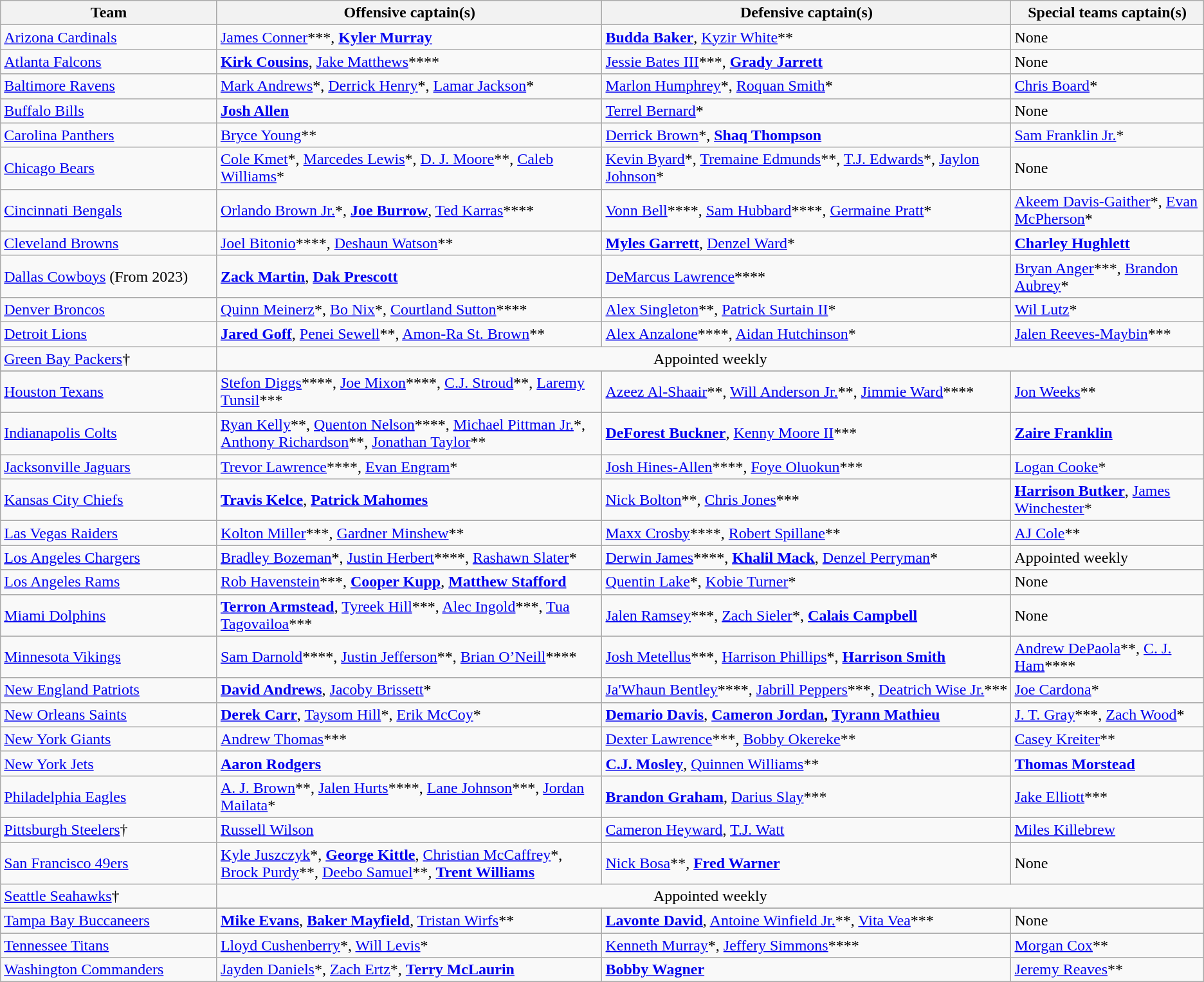<table class="wikitable">
<tr>
<th style="width: 18%;">Team</th>
<th style="width: 32%;">Offensive captain(s)</th>
<th style="width: 34%;">Defensive captain(s)</th>
<th style="width: 32%;">Special teams captain(s)</th>
</tr>
<tr>
<td><a href='#'>Arizona Cardinals</a></td>
<td><a href='#'>James Conner</a>***, <strong><a href='#'>Kyler Murray</a></strong></td>
<td><strong><a href='#'>Budda Baker</a></strong>, <a href='#'>Kyzir White</a>**</td>
<td>None</td>
</tr>
<tr>
<td><a href='#'>Atlanta Falcons</a></td>
<td><strong><a href='#'>Kirk Cousins</a></strong>, <a href='#'>Jake Matthews</a>****</td>
<td><a href='#'>Jessie Bates III</a>***, <strong><a href='#'>Grady Jarrett</a></strong></td>
<td>None</td>
</tr>
<tr>
<td><a href='#'>Baltimore Ravens</a></td>
<td><a href='#'>Mark Andrews</a>*, <a href='#'>Derrick Henry</a>*, <a href='#'>Lamar Jackson</a>*</td>
<td><a href='#'>Marlon Humphrey</a>*, <a href='#'>Roquan Smith</a>*</td>
<td><a href='#'>Chris Board</a>*</td>
</tr>
<tr>
<td><a href='#'>Buffalo Bills</a></td>
<td><strong><a href='#'>Josh Allen</a></strong></td>
<td><a href='#'>Terrel Bernard</a>*</td>
<td>None</td>
</tr>
<tr>
<td><a href='#'>Carolina Panthers</a></td>
<td><a href='#'>Bryce Young</a>**</td>
<td><a href='#'>Derrick Brown</a>*, <strong><a href='#'>Shaq Thompson</a></strong></td>
<td><a href='#'>Sam Franklin Jr.</a>*</td>
</tr>
<tr>
<td><a href='#'>Chicago Bears</a></td>
<td><a href='#'>Cole Kmet</a>*, <a href='#'>Marcedes Lewis</a>*, <a href='#'>D. J. Moore</a>**, <a href='#'>Caleb Williams</a>*</td>
<td><a href='#'>Kevin Byard</a>*, <a href='#'>Tremaine Edmunds</a>**, <a href='#'>T.J. Edwards</a>*, <a href='#'>Jaylon Johnson</a>*</td>
<td>None</td>
</tr>
<tr>
<td><a href='#'>Cincinnati Bengals</a></td>
<td><a href='#'>Orlando Brown Jr.</a>*, <strong><a href='#'>Joe Burrow</a></strong>, <a href='#'>Ted Karras</a>****</td>
<td><a href='#'>Vonn Bell</a>****, <a href='#'>Sam Hubbard</a>****, <a href='#'>Germaine Pratt</a>*</td>
<td><a href='#'>Akeem Davis-Gaither</a>*, <a href='#'>Evan McPherson</a>*</td>
</tr>
<tr>
<td><a href='#'>Cleveland Browns</a></td>
<td><a href='#'>Joel Bitonio</a>****, <a href='#'>Deshaun Watson</a>**</td>
<td><strong><a href='#'>Myles Garrett</a></strong>, <a href='#'>Denzel Ward</a>*</td>
<td><strong><a href='#'>Charley Hughlett</a></strong></td>
</tr>
<tr>
<td><a href='#'>Dallas Cowboys</a> (From 2023)</td>
<td><strong><a href='#'>Zack Martin</a></strong>, <strong><a href='#'>Dak Prescott</a></strong></td>
<td><a href='#'>DeMarcus Lawrence</a>****</td>
<td><a href='#'>Bryan Anger</a>***, <a href='#'>Brandon Aubrey</a>*</td>
</tr>
<tr>
<td><a href='#'>Denver Broncos</a></td>
<td><a href='#'>Quinn Meinerz</a>*, <a href='#'>Bo Nix</a>*, <a href='#'>Courtland Sutton</a>****</td>
<td><a href='#'>Alex Singleton</a>**, <a href='#'>Patrick Surtain II</a>*</td>
<td><a href='#'>Wil Lutz</a>*</td>
</tr>
<tr>
<td><a href='#'>Detroit Lions</a></td>
<td><strong><a href='#'>Jared Goff</a></strong>, <a href='#'>Penei Sewell</a>**, <a href='#'>Amon-Ra St. Brown</a>**</td>
<td><a href='#'>Alex Anzalone</a>****, <a href='#'>Aidan Hutchinson</a>*</td>
<td><a href='#'>Jalen Reeves-Maybin</a>***</td>
</tr>
<tr>
<td><a href='#'>Green Bay Packers</a>†</td>
<td colspan=3 align=center>Appointed weekly</td>
</tr>
<tr>
</tr>
<tr>
</tr>
<tr>
<td><a href='#'>Houston Texans</a></td>
<td><a href='#'>Stefon Diggs</a>****, <a href='#'>Joe Mixon</a>****, <a href='#'>C.J. Stroud</a>**, <a href='#'>Laremy Tunsil</a>***</td>
<td><a href='#'>Azeez Al-Shaair</a>**, <a href='#'>Will Anderson Jr.</a>**, <a href='#'>Jimmie Ward</a>****</td>
<td><a href='#'>Jon Weeks</a>**</td>
</tr>
<tr>
<td><a href='#'>Indianapolis Colts</a></td>
<td><a href='#'>Ryan Kelly</a>**, <a href='#'>Quenton Nelson</a>****, <a href='#'>Michael Pittman Jr.</a>*, <a href='#'>Anthony Richardson</a>**, <a href='#'>Jonathan Taylor</a>**</td>
<td><strong><a href='#'>DeForest Buckner</a></strong>, <a href='#'>Kenny Moore II</a>***</td>
<td><strong><a href='#'>Zaire Franklin</a></strong></td>
</tr>
<tr>
<td><a href='#'>Jacksonville Jaguars</a></td>
<td><a href='#'>Trevor Lawrence</a>****, <a href='#'>Evan Engram</a>*</td>
<td><a href='#'>Josh Hines-Allen</a>****, <a href='#'>Foye Oluokun</a>***</td>
<td><a href='#'>Logan Cooke</a>*</td>
</tr>
<tr>
<td><a href='#'>Kansas City Chiefs</a></td>
<td><strong><a href='#'>Travis Kelce</a></strong>, <strong><a href='#'>Patrick Mahomes</a></strong></td>
<td><a href='#'>Nick Bolton</a>**, <a href='#'>Chris Jones</a>***</td>
<td><strong><a href='#'>Harrison Butker</a></strong>, <a href='#'>James Winchester</a>*</td>
</tr>
<tr>
<td><a href='#'>Las Vegas Raiders</a></td>
<td><a href='#'>Kolton Miller</a>***, <a href='#'>Gardner Minshew</a>**</td>
<td><a href='#'>Maxx Crosby</a>****, <a href='#'>Robert Spillane</a>**</td>
<td><a href='#'>AJ Cole</a>**</td>
</tr>
<tr>
<td><a href='#'>Los Angeles Chargers</a></td>
<td><a href='#'>Bradley Bozeman</a>*, <a href='#'>Justin Herbert</a>****, <a href='#'>Rashawn Slater</a>*</td>
<td><a href='#'>Derwin James</a>****, <strong><a href='#'>Khalil Mack</a></strong>, <a href='#'>Denzel Perryman</a>*</td>
<td>Appointed weekly</td>
</tr>
<tr>
<td><a href='#'>Los Angeles Rams</a></td>
<td><a href='#'>Rob Havenstein</a>***, <strong><a href='#'>Cooper Kupp</a></strong>, <strong><a href='#'>Matthew Stafford</a></strong></td>
<td><a href='#'>Quentin Lake</a>*, <a href='#'>Kobie Turner</a>*</td>
<td>None</td>
</tr>
<tr>
<td><a href='#'>Miami Dolphins</a></td>
<td><strong><a href='#'>Terron Armstead</a></strong>, <a href='#'>Tyreek Hill</a>***, <a href='#'>Alec Ingold</a>***, <a href='#'>Tua Tagovailoa</a>***</td>
<td><a href='#'>Jalen Ramsey</a>***, <a href='#'>Zach Sieler</a>*, <strong><a href='#'>Calais Campbell</a></strong></td>
<td>None</td>
</tr>
<tr>
<td><a href='#'>Minnesota Vikings</a></td>
<td><a href='#'>Sam Darnold</a>****, <a href='#'>Justin Jefferson</a>**, <a href='#'>Brian O’Neill</a>****</td>
<td><a href='#'>Josh Metellus</a>***, <a href='#'>Harrison Phillips</a>*, <strong><a href='#'>Harrison Smith</a></strong></td>
<td><a href='#'>Andrew DePaola</a>**, <a href='#'>C. J. Ham</a>****</td>
</tr>
<tr>
<td><a href='#'>New England Patriots</a></td>
<td><strong><a href='#'>David Andrews</a></strong>, <a href='#'>Jacoby Brissett</a>*</td>
<td><a href='#'>Ja'Whaun Bentley</a>****, <a href='#'>Jabrill Peppers</a>***, <a href='#'>Deatrich Wise Jr.</a>***</td>
<td><a href='#'>Joe Cardona</a>*</td>
</tr>
<tr>
<td><a href='#'>New Orleans Saints</a></td>
<td><strong><a href='#'>Derek Carr</a></strong>, <a href='#'>Taysom Hill</a>*, <a href='#'>Erik McCoy</a>*</td>
<td><strong><a href='#'>Demario Davis</a></strong>, <strong><a href='#'>Cameron Jordan</a>,</strong> <strong><a href='#'>Tyrann Mathieu</a></strong></td>
<td><a href='#'>J. T. Gray</a>***, <a href='#'>Zach Wood</a>*</td>
</tr>
<tr>
<td><a href='#'>New York Giants</a></td>
<td><a href='#'>Andrew Thomas</a>***</td>
<td><a href='#'>Dexter Lawrence</a>***, <a href='#'>Bobby Okereke</a>**</td>
<td><a href='#'>Casey Kreiter</a>**</td>
</tr>
<tr>
<td><a href='#'>New York Jets</a></td>
<td><strong><a href='#'>Aaron Rodgers</a></strong></td>
<td><strong><a href='#'>C.J. Mosley</a></strong>, <a href='#'>Quinnen Williams</a>**</td>
<td><strong><a href='#'>Thomas Morstead</a></strong></td>
</tr>
<tr>
<td><a href='#'>Philadelphia Eagles</a></td>
<td><a href='#'>A. J. Brown</a>**, <a href='#'>Jalen Hurts</a>****, <a href='#'>Lane Johnson</a>***, <a href='#'>Jordan Mailata</a>*</td>
<td><strong><a href='#'>Brandon Graham</a></strong>, <a href='#'>Darius Slay</a>***</td>
<td><a href='#'>Jake Elliott</a>***</td>
</tr>
<tr>
<td><a href='#'>Pittsburgh Steelers</a>†</td>
<td><a href='#'>Russell Wilson</a></td>
<td><a href='#'>Cameron Heyward</a>, <a href='#'>T.J. Watt</a></td>
<td><a href='#'>Miles Killebrew</a></td>
</tr>
<tr>
<td><a href='#'>San Francisco 49ers</a></td>
<td><a href='#'>Kyle Juszczyk</a>*, <strong><a href='#'>George Kittle</a></strong>, <a href='#'>Christian McCaffrey</a>*, <a href='#'>Brock Purdy</a>**, <a href='#'>Deebo Samuel</a>**, <strong><a href='#'>Trent Williams</a></strong></td>
<td><a href='#'>Nick Bosa</a>**, <strong><a href='#'>Fred Warner</a></strong></td>
<td>None</td>
</tr>
<tr>
<td><a href='#'>Seattle Seahawks</a>†</td>
<td colspan=3 align=center>Appointed weekly</td>
</tr>
<tr>
</tr>
<tr>
</tr>
<tr>
<td><a href='#'>Tampa Bay Buccaneers</a></td>
<td><strong><a href='#'>Mike Evans</a></strong>, <strong><a href='#'>Baker Mayfield</a></strong>, <a href='#'>Tristan Wirfs</a>**</td>
<td><strong><a href='#'>Lavonte David</a></strong>, <a href='#'>Antoine Winfield Jr.</a>**, <a href='#'>Vita Vea</a>***</td>
<td>None</td>
</tr>
<tr>
<td><a href='#'>Tennessee Titans</a></td>
<td><a href='#'>Lloyd Cushenberry</a>*, <a href='#'>Will Levis</a>*</td>
<td><a href='#'>Kenneth Murray</a>*, <a href='#'>Jeffery Simmons</a>****</td>
<td><a href='#'>Morgan Cox</a>**</td>
</tr>
<tr>
<td><a href='#'>Washington Commanders</a></td>
<td><a href='#'>Jayden Daniels</a>*, <a href='#'>Zach Ertz</a>*, <strong><a href='#'>Terry McLaurin</a></strong></td>
<td><strong><a href='#'>Bobby Wagner</a></strong></td>
<td><a href='#'>Jeremy Reaves</a>**</td>
</tr>
</table>
